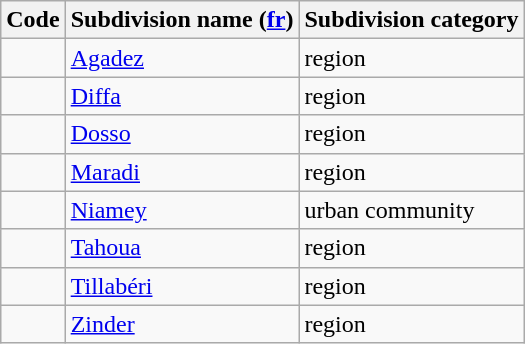<table class="wikitable sortable">
<tr>
<th>Code</th>
<th>Subdivision name (<a href='#'>fr</a>)</th>
<th>Subdivision category</th>
</tr>
<tr>
<td></td>
<td><a href='#'>Agadez</a></td>
<td>region</td>
</tr>
<tr>
<td></td>
<td><a href='#'>Diffa</a></td>
<td>region</td>
</tr>
<tr>
<td></td>
<td><a href='#'>Dosso</a></td>
<td>region</td>
</tr>
<tr>
<td></td>
<td><a href='#'>Maradi</a></td>
<td>region</td>
</tr>
<tr>
<td></td>
<td><a href='#'>Niamey</a></td>
<td>urban community</td>
</tr>
<tr>
<td></td>
<td><a href='#'>Tahoua</a></td>
<td>region</td>
</tr>
<tr>
<td></td>
<td><a href='#'>Tillabéri</a></td>
<td>region</td>
</tr>
<tr>
<td></td>
<td><a href='#'>Zinder</a></td>
<td>region</td>
</tr>
</table>
